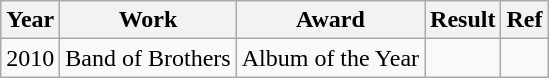<table class="wikitable">
<tr>
<th>Year</th>
<th>Work</th>
<th>Award</th>
<th>Result</th>
<th>Ref</th>
</tr>
<tr>
<td>2010</td>
<td>Band of Brothers</td>
<td>Album of the Year</td>
<td></td>
<td></td>
</tr>
</table>
